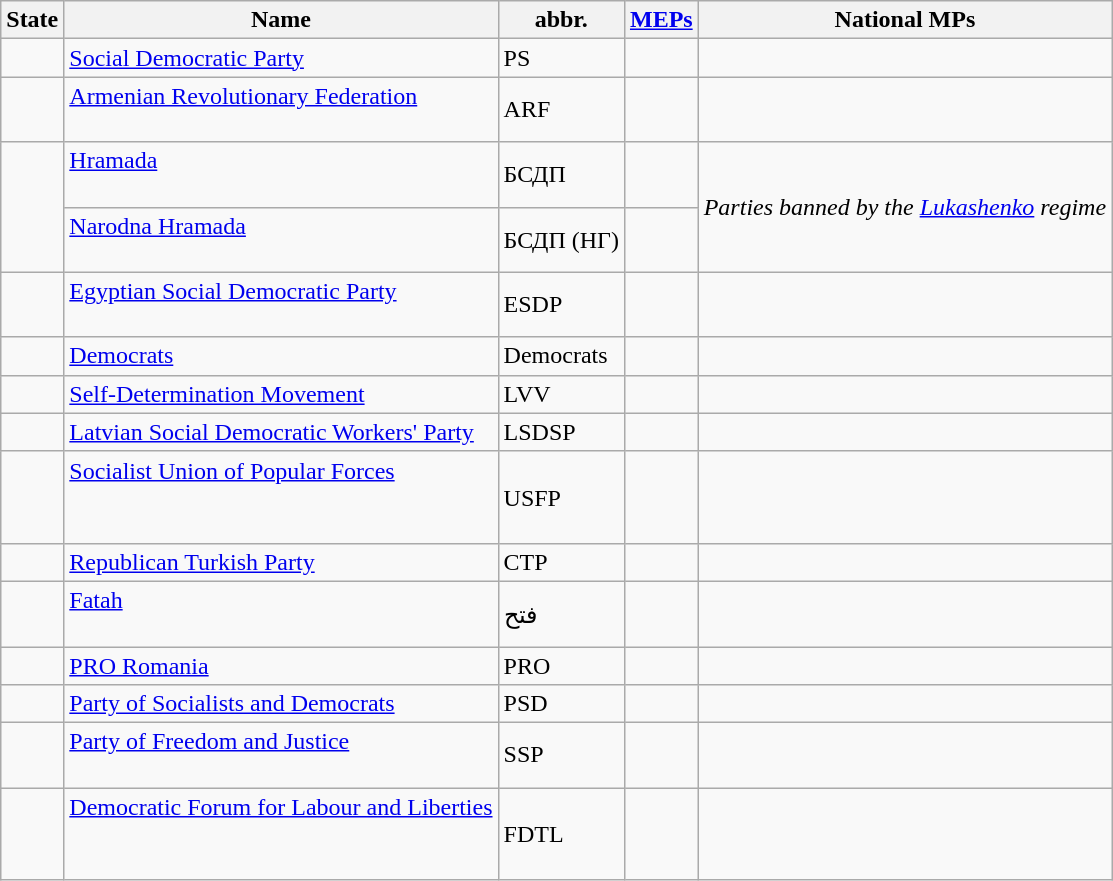<table class="wikitable sortable">
<tr>
<th>State</th>
<th>Name</th>
<th>abbr.</th>
<th><a href='#'>MEPs</a></th>
<th>National MPs</th>
</tr>
<tr>
<td></td>
<td><a href='#'>Social Democratic Party</a><br></td>
<td>PS</td>
<td></td>
<td align="left"></td>
</tr>
<tr>
<td></td>
<td><a href='#'>Armenian Revolutionary Federation</a><br><br></td>
<td>ARF</td>
<td></td>
<td align="left"></td>
</tr>
<tr>
<td rowspan=2></td>
<td><a href='#'>Hramada</a><br><br></td>
<td>БСДП</td>
<td></td>
<td rowspan=2><em>Parties banned by the <a href='#'>Lukashenko</a> regime</em></td>
</tr>
<tr>
<td><a href='#'>Narodna Hramada</a><br><br></td>
<td>БСДП (НГ)</td>
<td></td>
</tr>
<tr>
<td></td>
<td><a href='#'>Egyptian Social Democratic Party</a><br><br></td>
<td>ESDP</td>
<td></td>
<td align="left"></td>
</tr>
<tr>
<td></td>
<td><a href='#'>Democrats</a><br></td>
<td>Democrats</td>
<td></td>
<td align="left"></td>
</tr>
<tr>
<td></td>
<td><a href='#'>Self-Determination Movement</a><br></td>
<td>LVV</td>
<td></td>
<td align="left"></td>
</tr>
<tr>
<td></td>
<td><a href='#'>Latvian Social Democratic Workers' Party</a><br></td>
<td>LSDSP</td>
<td align="left"></td>
<td align="left"></td>
</tr>
<tr>
<td></td>
<td><a href='#'>Socialist Union of Popular Forces</a><br><br><br></td>
<td>USFP</td>
<td></td>
<td align="left"></td>
</tr>
<tr>
<td></td>
<td><a href='#'>Republican Turkish Party</a><br></td>
<td>CTP</td>
<td></td>
<td align="left"></td>
</tr>
<tr>
<td></td>
<td><a href='#'>Fatah</a><br><br></td>
<td>فتح</td>
<td></td>
<td align="left"></td>
</tr>
<tr>
<td></td>
<td><a href='#'>PRO Romania</a><br></td>
<td>PRO</td>
<td align="left"></td>
<td align="left"></td>
</tr>
<tr>
<td></td>
<td><a href='#'>Party of Socialists and Democrats</a><br></td>
<td>PSD</td>
<td></td>
<td align="left"></td>
</tr>
<tr>
<td></td>
<td><a href='#'>Party of Freedom and Justice</a><br><br></td>
<td>SSP</td>
<td></td>
<td align="left"></td>
</tr>
<tr>
<td></td>
<td><a href='#'>Democratic Forum for Labour and Liberties</a><br><br><br></td>
<td>FDTL</td>
<td></td>
<td align="left"></td>
</tr>
</table>
